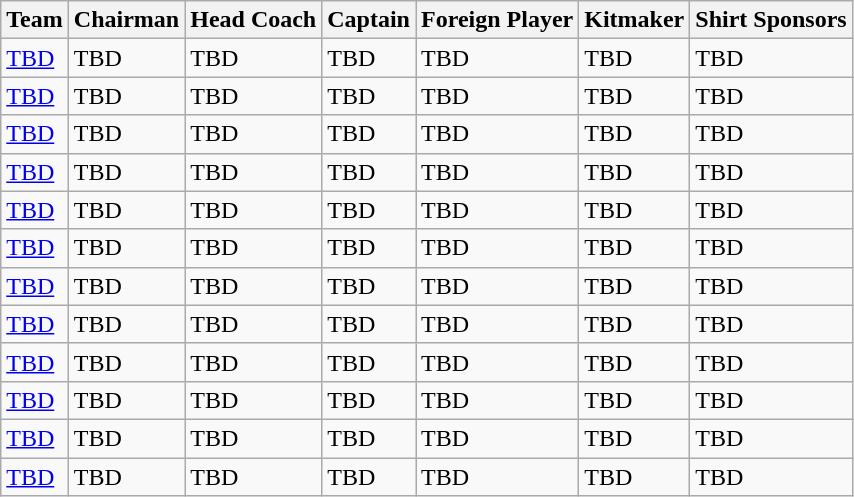<table class="wikitable sortable" style="text-align: left;">
<tr>
<th>Team</th>
<th>Chairman</th>
<th>Head Coach</th>
<th>Captain</th>
<th>Foreign Player</th>
<th>Kitmaker</th>
<th>Shirt Sponsors</th>
</tr>
<tr>
<td><a href='#'>TBD</a></td>
<td> TBD</td>
<td> TBD</td>
<td> TBD</td>
<td> TBD</td>
<td>TBD</td>
<td>TBD</td>
</tr>
<tr>
<td><a href='#'>TBD</a></td>
<td> TBD</td>
<td> TBD</td>
<td> TBD</td>
<td> TBD</td>
<td>TBD</td>
<td>TBD</td>
</tr>
<tr>
<td><a href='#'>TBD</a></td>
<td> TBD</td>
<td> TBD</td>
<td> TBD</td>
<td> TBD</td>
<td>TBD</td>
<td>TBD</td>
</tr>
<tr>
<td><a href='#'>TBD</a></td>
<td> TBD</td>
<td> TBD</td>
<td> TBD</td>
<td> TBD</td>
<td>TBD</td>
<td>TBD</td>
</tr>
<tr>
<td><a href='#'>TBD</a></td>
<td> TBD</td>
<td> TBD</td>
<td> TBD</td>
<td> TBD</td>
<td>TBD</td>
<td>TBD</td>
</tr>
<tr>
<td><a href='#'>TBD</a></td>
<td> TBD</td>
<td> TBD</td>
<td> TBD</td>
<td> TBD</td>
<td>TBD</td>
<td>TBD</td>
</tr>
<tr>
<td><a href='#'>TBD</a></td>
<td> TBD</td>
<td> TBD</td>
<td> TBD</td>
<td> TBD</td>
<td>TBD</td>
<td>TBD</td>
</tr>
<tr>
<td><a href='#'>TBD</a></td>
<td> TBD</td>
<td> TBD</td>
<td> TBD</td>
<td> TBD</td>
<td>TBD</td>
<td>TBD</td>
</tr>
<tr>
<td><a href='#'>TBD</a></td>
<td> TBD</td>
<td> TBD</td>
<td> TBD</td>
<td> TBD</td>
<td>TBD</td>
<td>TBD</td>
</tr>
<tr>
<td><a href='#'>TBD</a></td>
<td> TBD</td>
<td> TBD</td>
<td> TBD</td>
<td> TBD</td>
<td>TBD</td>
<td>TBD</td>
</tr>
<tr>
<td><a href='#'>TBD</a></td>
<td> TBD</td>
<td> TBD</td>
<td> TBD</td>
<td> TBD</td>
<td>TBD</td>
<td>TBD</td>
</tr>
<tr>
<td><a href='#'>TBD</a></td>
<td> TBD</td>
<td> TBD</td>
<td> TBD</td>
<td> TBD</td>
<td>TBD</td>
<td>TBD</td>
</tr>
</table>
